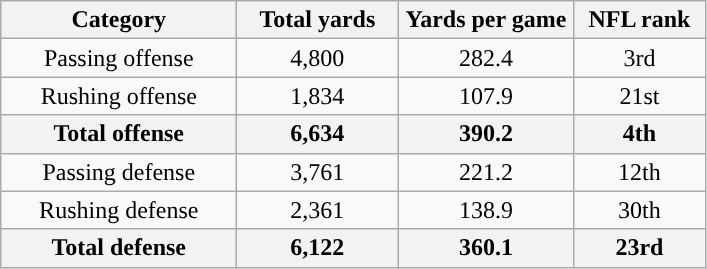<table class="wikitable" style="text-align:center">
<tr>
<th width="150">Category</th>
<th width="100">Total yards</th>
<th width="110">Yards per game</th>
<th width="80">NFL rank<br></th>
</tr>
<tr>
<td>Passing offense</td>
<td>4,800</td>
<td>282.4</td>
<td>3rd</td>
</tr>
<tr>
<td>Rushing offense</td>
<td>1,834</td>
<td>107.9</td>
<td>21st</td>
</tr>
<tr>
<th>Total offense</th>
<th>6,634</th>
<th>390.2</th>
<th>4th</th>
</tr>
<tr>
<td>Passing defense</td>
<td>3,761</td>
<td>221.2</td>
<td>12th</td>
</tr>
<tr>
<td>Rushing defense</td>
<td>2,361</td>
<td>138.9</td>
<td>30th</td>
</tr>
<tr>
<th>Total defense</th>
<th>6,122</th>
<th>360.1</th>
<th>23rd</th>
</tr>
</table>
